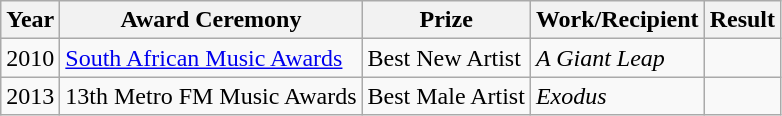<table class="wikitable">
<tr>
<th>Year</th>
<th>Award Ceremony</th>
<th>Prize</th>
<th>Work/Recipient</th>
<th>Result</th>
</tr>
<tr>
<td>2010</td>
<td><a href='#'>South African Music Awards</a></td>
<td>Best New Artist</td>
<td><em>A Giant Leap</em></td>
<td></td>
</tr>
<tr>
<td>2013</td>
<td>13th Metro FM Music Awards</td>
<td>Best Male Artist</td>
<td><em>Exodus</em></td>
<td></td>
</tr>
</table>
